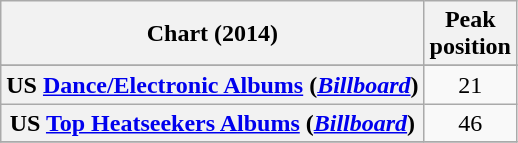<table class="wikitable sortable plainrowheaders" style="text-align:center">
<tr>
<th scope="col">Chart (2014)</th>
<th scope="col">Peak<br> position</th>
</tr>
<tr>
</tr>
<tr>
</tr>
<tr>
</tr>
<tr>
<th scope="row">US <a href='#'>Dance/Electronic Albums</a> (<em><a href='#'>Billboard</a></em>)</th>
<td>21</td>
</tr>
<tr>
<th scope="row">US <a href='#'>Top Heatseekers Albums</a> (<em><a href='#'>Billboard</a></em>)</th>
<td>46</td>
</tr>
<tr>
</tr>
</table>
